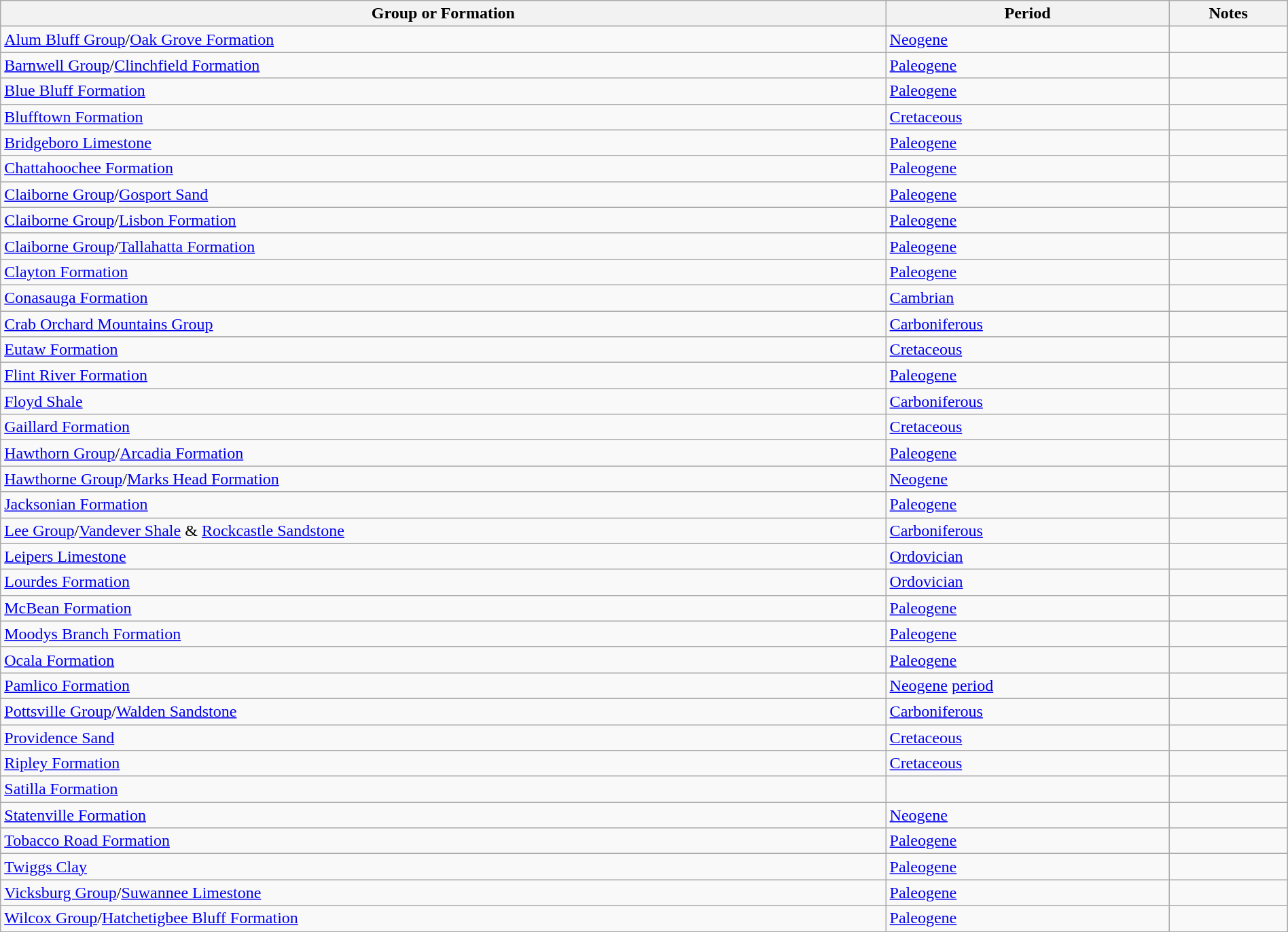<table class="wikitable sortable" style="width: 100%;">
<tr>
<th>Group or Formation</th>
<th>Period</th>
<th class="unsortable">Notes</th>
</tr>
<tr>
<td><a href='#'>Alum Bluff Group</a>/<a href='#'>Oak Grove Formation</a></td>
<td><a href='#'>Neogene</a></td>
<td></td>
</tr>
<tr>
<td><a href='#'>Barnwell Group</a>/<a href='#'>Clinchfield Formation</a></td>
<td><a href='#'>Paleogene</a></td>
<td></td>
</tr>
<tr>
<td><a href='#'>Blue Bluff Formation</a></td>
<td><a href='#'>Paleogene</a></td>
<td></td>
</tr>
<tr>
<td><a href='#'>Blufftown Formation</a></td>
<td><a href='#'>Cretaceous</a></td>
<td></td>
</tr>
<tr>
<td><a href='#'>Bridgeboro Limestone</a></td>
<td><a href='#'>Paleogene</a></td>
<td></td>
</tr>
<tr>
<td><a href='#'>Chattahoochee Formation</a></td>
<td><a href='#'>Paleogene</a></td>
<td></td>
</tr>
<tr>
<td><a href='#'>Claiborne Group</a>/<a href='#'>Gosport Sand</a></td>
<td><a href='#'>Paleogene</a></td>
<td></td>
</tr>
<tr>
<td><a href='#'>Claiborne Group</a>/<a href='#'>Lisbon Formation</a></td>
<td><a href='#'>Paleogene</a></td>
<td></td>
</tr>
<tr>
<td><a href='#'>Claiborne Group</a>/<a href='#'>Tallahatta Formation</a></td>
<td><a href='#'>Paleogene</a></td>
<td></td>
</tr>
<tr>
<td><a href='#'>Clayton Formation</a></td>
<td><a href='#'>Paleogene</a></td>
<td></td>
</tr>
<tr>
<td><a href='#'>Conasauga Formation</a></td>
<td><a href='#'>Cambrian</a></td>
<td></td>
</tr>
<tr>
<td><a href='#'>Crab Orchard Mountains Group</a></td>
<td><a href='#'>Carboniferous</a></td>
<td></td>
</tr>
<tr>
<td><a href='#'>Eutaw Formation</a></td>
<td><a href='#'>Cretaceous</a></td>
<td></td>
</tr>
<tr>
<td><a href='#'>Flint River Formation</a></td>
<td><a href='#'>Paleogene</a></td>
<td></td>
</tr>
<tr>
<td><a href='#'>Floyd Shale</a></td>
<td><a href='#'>Carboniferous</a></td>
<td></td>
</tr>
<tr>
<td><a href='#'>Gaillard Formation</a></td>
<td><a href='#'>Cretaceous</a></td>
<td></td>
</tr>
<tr>
<td><a href='#'>Hawthorn Group</a>/<a href='#'>Arcadia Formation</a></td>
<td><a href='#'>Paleogene</a></td>
<td></td>
</tr>
<tr>
<td><a href='#'>Hawthorne Group</a>/<a href='#'>Marks Head Formation</a></td>
<td><a href='#'>Neogene</a></td>
<td></td>
</tr>
<tr>
<td><a href='#'>Jacksonian Formation</a></td>
<td><a href='#'>Paleogene</a></td>
<td></td>
</tr>
<tr>
<td><a href='#'>Lee Group</a>/<a href='#'>Vandever Shale</a> & <a href='#'>Rockcastle Sandstone</a></td>
<td><a href='#'>Carboniferous</a></td>
<td></td>
</tr>
<tr>
<td><a href='#'>Leipers Limestone</a></td>
<td><a href='#'>Ordovician</a></td>
<td></td>
</tr>
<tr>
<td><a href='#'>Lourdes Formation</a></td>
<td><a href='#'>Ordovician</a></td>
<td></td>
</tr>
<tr>
<td><a href='#'>McBean Formation</a></td>
<td><a href='#'>Paleogene</a></td>
<td></td>
</tr>
<tr>
<td><a href='#'>Moodys Branch Formation</a></td>
<td><a href='#'>Paleogene</a></td>
<td></td>
</tr>
<tr>
<td><a href='#'>Ocala Formation</a></td>
<td><a href='#'>Paleogene</a></td>
<td></td>
</tr>
<tr>
<td><a href='#'>Pamlico Formation</a></td>
<td><a href='#'>Neogene</a> <a href='#'>period</a></td>
<td></td>
</tr>
<tr>
<td><a href='#'>Pottsville Group</a>/<a href='#'>Walden Sandstone</a></td>
<td><a href='#'>Carboniferous</a></td>
<td></td>
</tr>
<tr>
<td><a href='#'>Providence Sand</a></td>
<td><a href='#'>Cretaceous</a></td>
<td></td>
</tr>
<tr>
<td><a href='#'>Ripley Formation</a></td>
<td><a href='#'>Cretaceous</a></td>
<td></td>
</tr>
<tr>
<td><a href='#'>Satilla Formation</a></td>
<td></td>
<td></td>
</tr>
<tr>
<td><a href='#'>Statenville Formation</a></td>
<td><a href='#'>Neogene</a></td>
<td></td>
</tr>
<tr>
<td><a href='#'>Tobacco Road Formation</a></td>
<td><a href='#'>Paleogene</a></td>
<td></td>
</tr>
<tr>
<td><a href='#'>Twiggs Clay</a></td>
<td><a href='#'>Paleogene</a></td>
<td></td>
</tr>
<tr>
<td><a href='#'>Vicksburg Group</a>/<a href='#'>Suwannee Limestone</a></td>
<td><a href='#'>Paleogene</a></td>
<td></td>
</tr>
<tr>
<td><a href='#'>Wilcox Group</a>/<a href='#'>Hatchetigbee Bluff Formation</a></td>
<td><a href='#'>Paleogene</a></td>
<td></td>
</tr>
<tr>
</tr>
</table>
